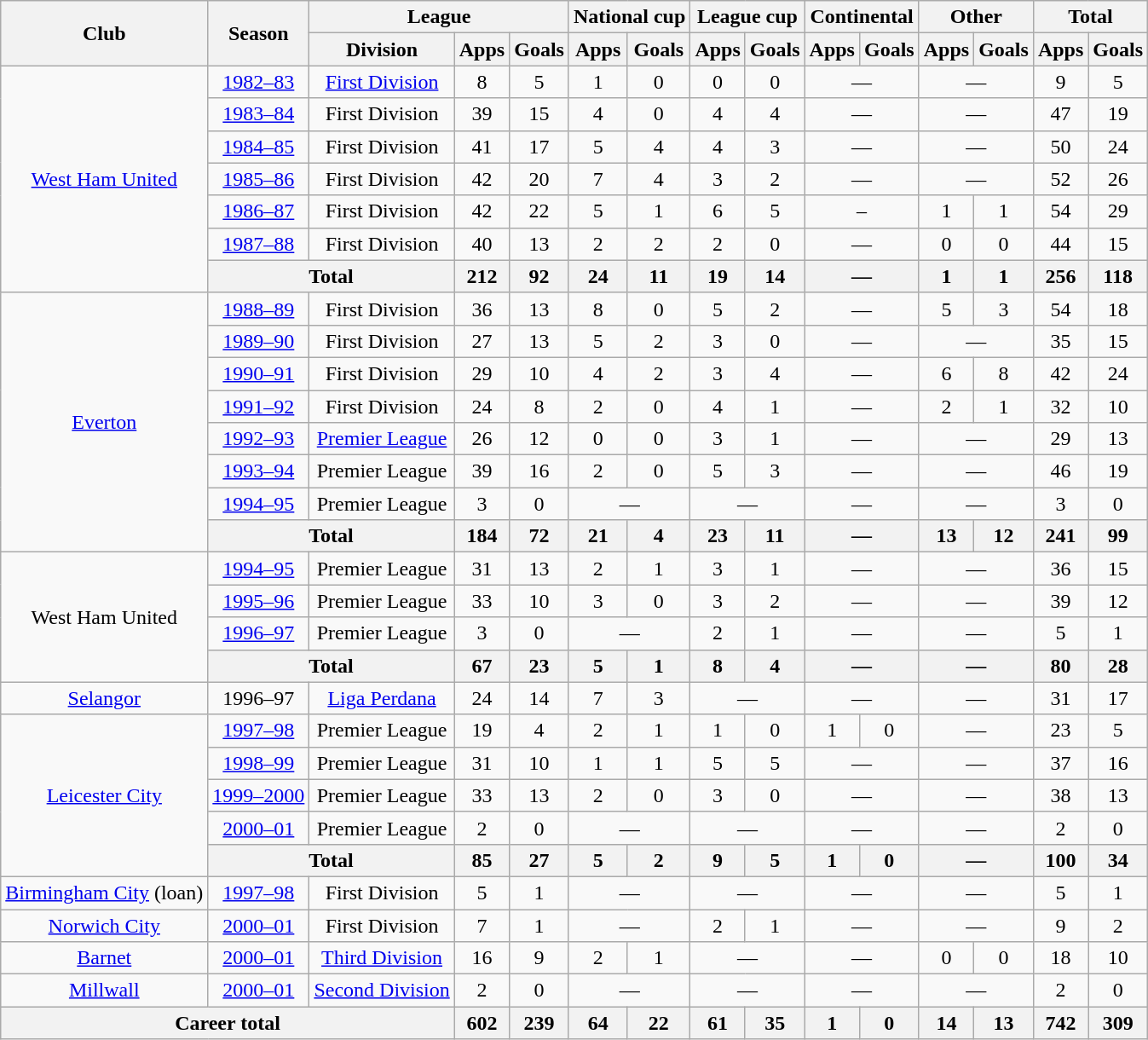<table class=wikitable style=text-align:center>
<tr>
<th rowspan=2>Club</th>
<th rowspan=2>Season</th>
<th colspan=3>League</th>
<th colspan=2>National cup</th>
<th colspan=2>League cup</th>
<th colspan=2>Continental</th>
<th colspan=2>Other</th>
<th colspan=2>Total</th>
</tr>
<tr>
<th>Division</th>
<th>Apps</th>
<th>Goals</th>
<th>Apps</th>
<th>Goals</th>
<th>Apps</th>
<th>Goals</th>
<th>Apps</th>
<th>Goals</th>
<th>Apps</th>
<th>Goals</th>
<th>Apps</th>
<th>Goals</th>
</tr>
<tr>
<td rowspan="7"><a href='#'>West Ham United</a></td>
<td><a href='#'>1982–83</a></td>
<td><a href='#'>First Division</a></td>
<td>8</td>
<td>5</td>
<td>1</td>
<td>0</td>
<td>0</td>
<td>0</td>
<td colspan="2">—</td>
<td colspan="2">—</td>
<td>9</td>
<td>5</td>
</tr>
<tr>
<td><a href='#'>1983–84</a></td>
<td>First Division</td>
<td>39</td>
<td>15</td>
<td>4</td>
<td>0</td>
<td>4</td>
<td>4</td>
<td colspan="2">—</td>
<td colspan="2">—</td>
<td>47</td>
<td>19</td>
</tr>
<tr>
<td><a href='#'>1984–85</a></td>
<td>First Division</td>
<td>41</td>
<td>17</td>
<td>5</td>
<td>4</td>
<td>4</td>
<td>3</td>
<td colspan="2">—</td>
<td colspan="2">—</td>
<td>50</td>
<td>24</td>
</tr>
<tr>
<td><a href='#'>1985–86</a></td>
<td>First Division</td>
<td>42</td>
<td>20</td>
<td>7</td>
<td>4</td>
<td>3</td>
<td>2</td>
<td colspan="2">—</td>
<td colspan="2">—</td>
<td>52</td>
<td>26</td>
</tr>
<tr>
<td><a href='#'>1986–87</a></td>
<td>First Division</td>
<td>42</td>
<td>22</td>
<td>5</td>
<td>1</td>
<td>6</td>
<td>5</td>
<td colspan="2">–</td>
<td>1</td>
<td>1</td>
<td>54</td>
<td>29</td>
</tr>
<tr>
<td><a href='#'>1987–88</a></td>
<td>First Division</td>
<td>40</td>
<td>13</td>
<td>2</td>
<td>2</td>
<td>2</td>
<td>0</td>
<td colspan="2">—</td>
<td>0</td>
<td>0</td>
<td>44</td>
<td>15</td>
</tr>
<tr>
<th colspan="2">Total</th>
<th>212</th>
<th>92</th>
<th>24</th>
<th>11</th>
<th>19</th>
<th>14</th>
<th colspan="2">—</th>
<th>1</th>
<th>1</th>
<th>256</th>
<th>118</th>
</tr>
<tr>
<td rowspan="8"><a href='#'>Everton</a></td>
<td><a href='#'>1988–89</a></td>
<td>First Division</td>
<td>36</td>
<td>13</td>
<td>8</td>
<td>0</td>
<td>5</td>
<td>2</td>
<td colspan="2">—</td>
<td>5</td>
<td>3</td>
<td>54</td>
<td>18</td>
</tr>
<tr>
<td><a href='#'>1989–90</a></td>
<td>First Division</td>
<td>27</td>
<td>13</td>
<td>5</td>
<td>2</td>
<td>3</td>
<td>0</td>
<td colspan="2">—</td>
<td colspan="2">—</td>
<td>35</td>
<td>15</td>
</tr>
<tr>
<td><a href='#'>1990–91</a></td>
<td>First Division</td>
<td>29</td>
<td>10</td>
<td>4</td>
<td>2</td>
<td>3</td>
<td>4</td>
<td colspan="2">—</td>
<td>6</td>
<td>8</td>
<td>42</td>
<td>24</td>
</tr>
<tr>
<td><a href='#'>1991–92</a></td>
<td>First Division</td>
<td>24</td>
<td>8</td>
<td>2</td>
<td>0</td>
<td>4</td>
<td>1</td>
<td colspan="2">—</td>
<td>2</td>
<td>1</td>
<td>32</td>
<td>10</td>
</tr>
<tr>
<td><a href='#'>1992–93</a></td>
<td><a href='#'>Premier League</a></td>
<td>26</td>
<td>12</td>
<td>0</td>
<td>0</td>
<td>3</td>
<td>1</td>
<td colspan="2">—</td>
<td colspan="2">—</td>
<td>29</td>
<td>13</td>
</tr>
<tr>
<td><a href='#'>1993–94</a></td>
<td>Premier League</td>
<td>39</td>
<td>16</td>
<td>2</td>
<td>0</td>
<td>5</td>
<td>3</td>
<td colspan="2">—</td>
<td colspan="2">—</td>
<td>46</td>
<td>19</td>
</tr>
<tr>
<td><a href='#'>1994–95</a></td>
<td>Premier League</td>
<td>3</td>
<td>0</td>
<td colspan="2">—</td>
<td colspan="2">—</td>
<td colspan="2">—</td>
<td colspan="2">—</td>
<td>3</td>
<td>0</td>
</tr>
<tr>
<th colspan="2">Total</th>
<th>184</th>
<th>72</th>
<th>21</th>
<th>4</th>
<th>23</th>
<th>11</th>
<th colspan="2">—</th>
<th>13</th>
<th>12</th>
<th>241</th>
<th>99</th>
</tr>
<tr>
<td rowspan="4">West Ham United</td>
<td><a href='#'>1994–95</a></td>
<td>Premier League</td>
<td>31</td>
<td>13</td>
<td>2</td>
<td>1</td>
<td>3</td>
<td>1</td>
<td colspan="2">—</td>
<td colspan="2">—</td>
<td>36</td>
<td>15</td>
</tr>
<tr>
<td><a href='#'>1995–96</a></td>
<td>Premier League</td>
<td>33</td>
<td>10</td>
<td>3</td>
<td>0</td>
<td>3</td>
<td>2</td>
<td colspan="2">—</td>
<td colspan="2">—</td>
<td>39</td>
<td>12</td>
</tr>
<tr>
<td><a href='#'>1996–97</a></td>
<td>Premier League</td>
<td>3</td>
<td>0</td>
<td colspan="2">—</td>
<td>2</td>
<td>1</td>
<td colspan="2">—</td>
<td colspan="2">—</td>
<td>5</td>
<td>1</td>
</tr>
<tr>
<th colspan="2">Total</th>
<th>67</th>
<th>23</th>
<th>5</th>
<th>1</th>
<th>8</th>
<th>4</th>
<th colspan="2">—</th>
<th colspan="2">—</th>
<th>80</th>
<th>28</th>
</tr>
<tr>
<td><a href='#'>Selangor</a></td>
<td>1996–97</td>
<td><a href='#'>Liga Perdana</a></td>
<td>24</td>
<td>14</td>
<td>7</td>
<td>3</td>
<td colspan="2">—</td>
<td colspan="2">—</td>
<td colspan="2">—</td>
<td>31</td>
<td>17</td>
</tr>
<tr>
<td rowspan="5"><a href='#'>Leicester City</a></td>
<td><a href='#'>1997–98</a></td>
<td>Premier League</td>
<td>19</td>
<td>4</td>
<td>2</td>
<td>1</td>
<td>1</td>
<td>0</td>
<td>1</td>
<td>0</td>
<td colspan="2">—</td>
<td>23</td>
<td>5</td>
</tr>
<tr>
<td><a href='#'>1998–99</a></td>
<td>Premier League</td>
<td>31</td>
<td>10</td>
<td>1</td>
<td>1</td>
<td>5</td>
<td>5</td>
<td colspan="2">—</td>
<td colspan="2">—</td>
<td>37</td>
<td>16</td>
</tr>
<tr>
<td><a href='#'>1999–2000</a></td>
<td>Premier League</td>
<td>33</td>
<td>13</td>
<td>2</td>
<td>0</td>
<td>3</td>
<td>0</td>
<td colspan="2">—</td>
<td colspan="2">—</td>
<td>38</td>
<td>13</td>
</tr>
<tr>
<td><a href='#'>2000–01</a></td>
<td>Premier League</td>
<td>2</td>
<td>0</td>
<td colspan="2">—</td>
<td colspan="2">—</td>
<td colspan="2">—</td>
<td colspan="2">—</td>
<td>2</td>
<td>0</td>
</tr>
<tr>
<th colspan="2">Total</th>
<th>85</th>
<th>27</th>
<th>5</th>
<th>2</th>
<th>9</th>
<th>5</th>
<th>1</th>
<th>0</th>
<th colspan="2">—</th>
<th>100</th>
<th>34</th>
</tr>
<tr>
<td><a href='#'>Birmingham City</a> (loan)</td>
<td><a href='#'>1997–98</a></td>
<td>First Division</td>
<td>5</td>
<td>1</td>
<td colspan="2">—</td>
<td colspan="2">—</td>
<td colspan="2">—</td>
<td colspan="2">—</td>
<td>5</td>
<td>1</td>
</tr>
<tr>
<td><a href='#'>Norwich City</a></td>
<td><a href='#'>2000–01</a></td>
<td>First Division</td>
<td>7</td>
<td>1</td>
<td colspan="2">—</td>
<td>2</td>
<td>1</td>
<td colspan="2">—</td>
<td colspan="2">—</td>
<td>9</td>
<td>2</td>
</tr>
<tr>
<td><a href='#'>Barnet</a></td>
<td><a href='#'>2000–01</a></td>
<td><a href='#'>Third Division</a></td>
<td>16</td>
<td>9</td>
<td>2</td>
<td>1</td>
<td colspan="2">—</td>
<td colspan="2">—</td>
<td>0</td>
<td>0</td>
<td>18</td>
<td>10</td>
</tr>
<tr>
<td><a href='#'>Millwall</a></td>
<td><a href='#'>2000–01</a></td>
<td><a href='#'>Second Division</a></td>
<td>2</td>
<td>0</td>
<td colspan="2">—</td>
<td colspan="2">—</td>
<td colspan="2">—</td>
<td colspan="2">—</td>
<td>2</td>
<td>0</td>
</tr>
<tr>
<th colspan="3">Career total</th>
<th>602</th>
<th>239</th>
<th>64</th>
<th>22</th>
<th>61</th>
<th>35</th>
<th>1</th>
<th>0</th>
<th>14</th>
<th>13</th>
<th>742</th>
<th>309</th>
</tr>
</table>
